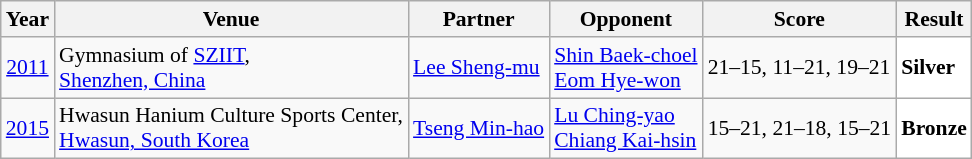<table class="sortable wikitable" style="font-size: 90%;">
<tr>
<th>Year</th>
<th>Venue</th>
<th>Partner</th>
<th>Opponent</th>
<th>Score</th>
<th>Result</th>
</tr>
<tr>
<td align="center"><a href='#'>2011</a></td>
<td align="left">Gymnasium of <a href='#'>SZIIT</a>,<br><a href='#'>Shenzhen, China</a></td>
<td align="left"> <a href='#'>Lee Sheng-mu</a></td>
<td align="left"> <a href='#'>Shin Baek-choel</a> <br>  <a href='#'>Eom Hye-won</a></td>
<td align="left">21–15, 11–21, 19–21</td>
<td style="text-align:left; background:white"> <strong>Silver</strong></td>
</tr>
<tr>
<td align="center"><a href='#'>2015</a></td>
<td align="left">Hwasun Hanium Culture Sports Center,<br><a href='#'>Hwasun, South Korea</a></td>
<td align="left"> <a href='#'>Tseng Min-hao</a></td>
<td align="left"> <a href='#'>Lu Ching-yao</a> <br>  <a href='#'>Chiang Kai-hsin</a></td>
<td align="left">15–21, 21–18, 15–21</td>
<td style="text-align:left; background:white"> <strong>Bronze</strong></td>
</tr>
</table>
